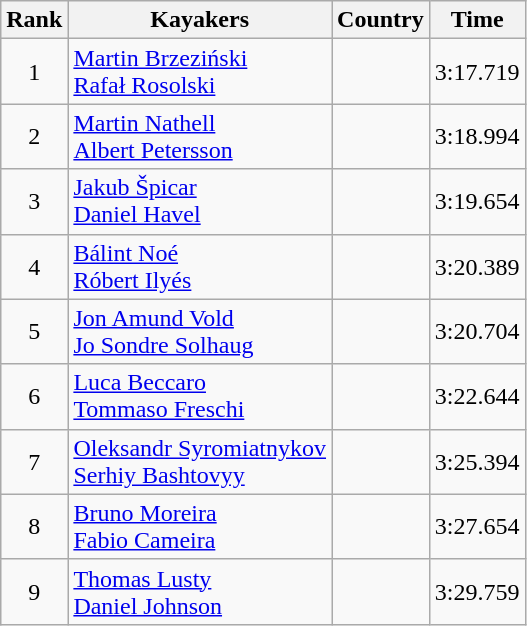<table class="wikitable" style="text-align:center">
<tr>
<th>Rank</th>
<th>Kayakers</th>
<th>Country</th>
<th>Time</th>
</tr>
<tr>
<td>1</td>
<td align="left"><a href='#'>Martin Brzeziński</a><br><a href='#'>Rafał Rosolski</a></td>
<td align="left"></td>
<td>3:17.719</td>
</tr>
<tr>
<td>2</td>
<td align="left"><a href='#'>Martin Nathell</a><br><a href='#'>Albert Petersson</a></td>
<td align="left"></td>
<td>3:18.994</td>
</tr>
<tr>
<td>3</td>
<td align="left"><a href='#'>Jakub Špicar</a><br><a href='#'>Daniel Havel</a></td>
<td align="left"></td>
<td>3:19.654</td>
</tr>
<tr>
<td>4</td>
<td align="left"><a href='#'>Bálint Noé</a><br><a href='#'>Róbert Ilyés</a></td>
<td align="left"></td>
<td>3:20.389</td>
</tr>
<tr>
<td>5</td>
<td align="left"><a href='#'>Jon Amund Vold</a><br><a href='#'>Jo Sondre Solhaug</a></td>
<td align="left"></td>
<td>3:20.704</td>
</tr>
<tr>
<td>6</td>
<td align="left"><a href='#'>Luca Beccaro</a><br><a href='#'>Tommaso Freschi</a></td>
<td align="left"></td>
<td>3:22.644</td>
</tr>
<tr>
<td>7</td>
<td align="left"><a href='#'>Oleksandr Syromiatnykov</a><br><a href='#'>Serhiy Bashtovyy</a></td>
<td align="left"></td>
<td>3:25.394</td>
</tr>
<tr>
<td>8</td>
<td align="left"><a href='#'>Bruno Moreira</a><br><a href='#'>Fabio Cameira</a></td>
<td align="left"></td>
<td>3:27.654</td>
</tr>
<tr>
<td>9</td>
<td align="left"><a href='#'>Thomas Lusty</a><br><a href='#'>Daniel Johnson</a></td>
<td align="left"></td>
<td>3:29.759</td>
</tr>
</table>
